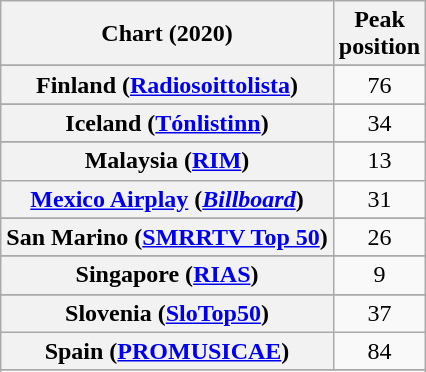<table class="wikitable sortable plainrowheaders" style="text-align:center">
<tr>
<th scope="col">Chart (2020)</th>
<th scope="col">Peak<br>position</th>
</tr>
<tr>
</tr>
<tr>
</tr>
<tr>
</tr>
<tr>
</tr>
<tr>
</tr>
<tr>
</tr>
<tr>
</tr>
<tr>
</tr>
<tr>
</tr>
<tr>
<th scope="row">Finland (<a href='#'>Radiosoittolista</a>)</th>
<td>76</td>
</tr>
<tr>
</tr>
<tr>
</tr>
<tr>
</tr>
<tr>
</tr>
<tr>
</tr>
<tr>
<th scope="row">Iceland (<a href='#'>Tónlistinn</a>)</th>
<td>34</td>
</tr>
<tr>
</tr>
<tr>
</tr>
<tr>
<th scope="row">Malaysia (<a href='#'>RIM</a>)</th>
<td>13</td>
</tr>
<tr>
<th scope="row"><a href='#'>Mexico Airplay</a> (<em><a href='#'>Billboard</a></em>)</th>
<td>31</td>
</tr>
<tr>
</tr>
<tr>
</tr>
<tr>
</tr>
<tr>
</tr>
<tr>
</tr>
<tr>
<th scope="row">San Marino (<a href='#'>SMRRTV Top 50</a>)</th>
<td>26</td>
</tr>
<tr>
</tr>
<tr>
<th scope="row">Singapore (<a href='#'>RIAS</a>)</th>
<td>9</td>
</tr>
<tr>
</tr>
<tr>
</tr>
<tr>
<th scope="row">Slovenia (<a href='#'>SloTop50</a>)</th>
<td>37</td>
</tr>
<tr>
<th scope="row">Spain (<a href='#'>PROMUSICAE</a>)</th>
<td>84</td>
</tr>
<tr>
</tr>
<tr>
</tr>
<tr>
</tr>
<tr>
</tr>
<tr>
</tr>
<tr>
</tr>
</table>
